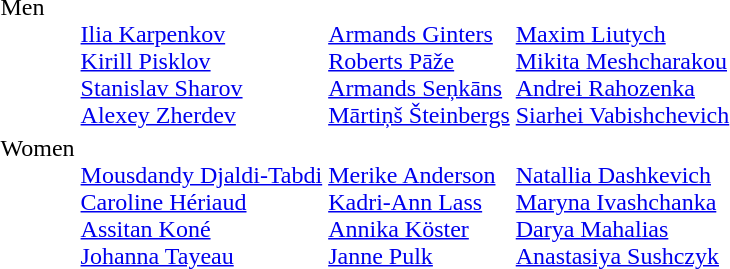<table>
<tr valign="top">
<td>Men<br></td>
<td><br><a href='#'>Ilia Karpenkov</a><br><a href='#'>Kirill Pisklov</a><br><a href='#'>Stanislav Sharov</a><br><a href='#'>Alexey Zherdev</a></td>
<td><br><a href='#'>Armands Ginters</a><br><a href='#'>Roberts Pāže</a><br><a href='#'>Armands Seņkāns</a><br><a href='#'>Mārtiņš Šteinbergs</a></td>
<td><br><a href='#'>Maxim Liutych</a><br><a href='#'>Mikita Meshcharakou</a><br><a href='#'>Andrei Rahozenka</a><br><a href='#'>Siarhei Vabishchevich</a></td>
</tr>
<tr valign="top">
<td>Women<br></td>
<td><br><a href='#'>Mousdandy Djaldi-Tabdi</a><br><a href='#'>Caroline Hériaud</a><br><a href='#'>Assitan Koné</a><br><a href='#'>Johanna Tayeau</a></td>
<td><br><a href='#'>Merike Anderson</a><br><a href='#'>Kadri-Ann Lass</a><br><a href='#'>Annika Köster</a><br><a href='#'>Janne Pulk</a></td>
<td><br><a href='#'>Natallia Dashkevich</a><br><a href='#'>Maryna Ivashchanka</a><br><a href='#'>Darya Mahalias</a><br><a href='#'>Anastasiya Sushczyk</a></td>
</tr>
</table>
